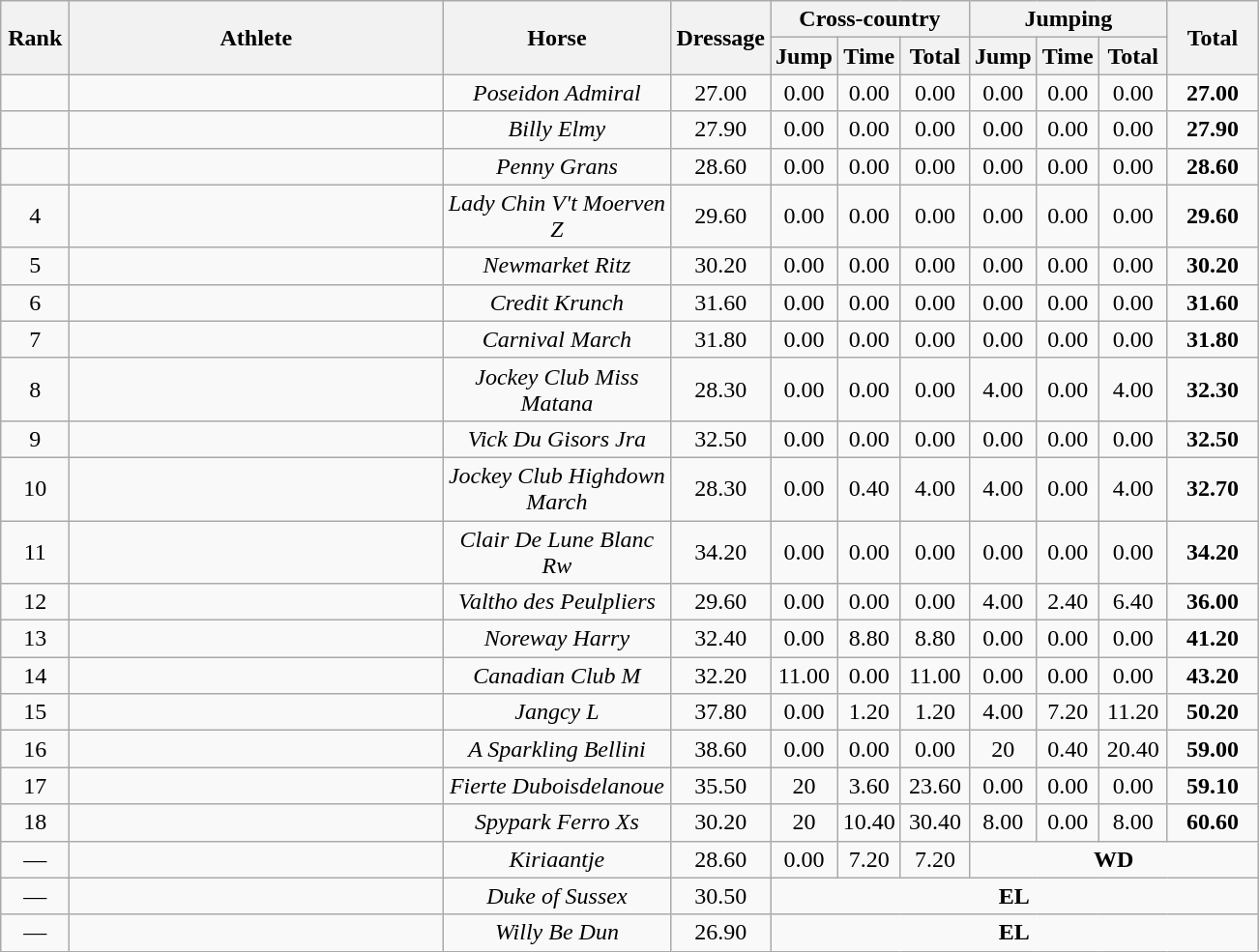<table class="wikitable" style="text-align:center">
<tr>
<th rowspan=2 width=40>Rank</th>
<th rowspan=2 width=250>Athlete</th>
<th rowspan=2 width=150>Horse</th>
<th rowspan=2 width=60>Dressage</th>
<th colspan=3>Cross-country</th>
<th colspan=3>Jumping</th>
<th rowspan=2 width=55>Total</th>
</tr>
<tr>
<th width=35>Jump</th>
<th width=35>Time</th>
<th width=40>Total</th>
<th width=35>Jump</th>
<th width=35>Time</th>
<th width=40>Total</th>
</tr>
<tr>
<td></td>
<td align=left></td>
<td><em>Poseidon Admiral</em></td>
<td>27.00</td>
<td>0.00</td>
<td>0.00</td>
<td>0.00</td>
<td>0.00</td>
<td>0.00</td>
<td>0.00</td>
<td><strong>27.00</strong></td>
</tr>
<tr>
<td></td>
<td align=left></td>
<td><em>Billy Elmy</em></td>
<td>27.90</td>
<td>0.00</td>
<td>0.00</td>
<td>0.00</td>
<td>0.00</td>
<td>0.00</td>
<td>0.00</td>
<td><strong>27.90</strong></td>
</tr>
<tr>
<td></td>
<td align=left></td>
<td><em>Penny Grans</em></td>
<td>28.60</td>
<td>0.00</td>
<td>0.00</td>
<td>0.00</td>
<td>0.00</td>
<td>0.00</td>
<td>0.00</td>
<td><strong>28.60</strong></td>
</tr>
<tr>
<td>4</td>
<td align=left></td>
<td><em>Lady Chin V't Moerven Z</em></td>
<td>29.60</td>
<td>0.00</td>
<td>0.00</td>
<td>0.00</td>
<td>0.00</td>
<td>0.00</td>
<td>0.00</td>
<td><strong>29.60</strong></td>
</tr>
<tr>
<td>5</td>
<td align=left></td>
<td><em>Newmarket Ritz</em></td>
<td>30.20</td>
<td>0.00</td>
<td>0.00</td>
<td>0.00</td>
<td>0.00</td>
<td>0.00</td>
<td>0.00</td>
<td><strong>30.20</strong></td>
</tr>
<tr>
<td>6</td>
<td align=left></td>
<td><em>Credit Krunch</em></td>
<td>31.60</td>
<td>0.00</td>
<td>0.00</td>
<td>0.00</td>
<td>0.00</td>
<td>0.00</td>
<td>0.00</td>
<td><strong>31.60</strong></td>
</tr>
<tr>
<td>7</td>
<td align=left></td>
<td><em>Carnival March</em></td>
<td>31.80</td>
<td>0.00</td>
<td>0.00</td>
<td>0.00</td>
<td>0.00</td>
<td>0.00</td>
<td>0.00</td>
<td><strong>31.80</strong></td>
</tr>
<tr>
<td>8</td>
<td align=left></td>
<td><em>Jockey Club Miss Matana</em></td>
<td>28.30</td>
<td>0.00</td>
<td>0.00</td>
<td>0.00</td>
<td>4.00</td>
<td>0.00</td>
<td>4.00</td>
<td><strong>32.30</strong></td>
</tr>
<tr>
<td>9</td>
<td align=left></td>
<td><em>Vick Du Gisors Jra</em></td>
<td>32.50</td>
<td>0.00</td>
<td>0.00</td>
<td>0.00</td>
<td>0.00</td>
<td>0.00</td>
<td>0.00</td>
<td><strong>32.50</strong></td>
</tr>
<tr>
<td>10</td>
<td align=left></td>
<td><em>Jockey Club Highdown March</em></td>
<td>28.30</td>
<td>0.00</td>
<td>0.40</td>
<td>4.00</td>
<td>4.00</td>
<td>0.00</td>
<td>4.00</td>
<td><strong>32.70</strong></td>
</tr>
<tr>
<td>11</td>
<td align=left></td>
<td><em>Clair De Lune Blanc Rw</em></td>
<td>34.20</td>
<td>0.00</td>
<td>0.00</td>
<td>0.00</td>
<td>0.00</td>
<td>0.00</td>
<td>0.00</td>
<td><strong>34.20</strong></td>
</tr>
<tr>
<td>12</td>
<td align=left></td>
<td><em>Valtho des Peulpliers</em></td>
<td>29.60</td>
<td>0.00</td>
<td>0.00</td>
<td>0.00</td>
<td>4.00</td>
<td>2.40</td>
<td>6.40</td>
<td><strong>36.00</strong></td>
</tr>
<tr>
<td>13</td>
<td align=left></td>
<td><em>Noreway Harry</em></td>
<td>32.40</td>
<td>0.00</td>
<td>8.80</td>
<td>8.80</td>
<td>0.00</td>
<td>0.00</td>
<td>0.00</td>
<td><strong>41.20</strong></td>
</tr>
<tr>
<td>14</td>
<td align=left></td>
<td><em>Canadian Club M</em></td>
<td>32.20</td>
<td>11.00</td>
<td>0.00</td>
<td>11.00</td>
<td>0.00</td>
<td>0.00</td>
<td>0.00</td>
<td><strong>43.20</strong></td>
</tr>
<tr>
<td>15</td>
<td align=left></td>
<td><em>Jangcy L</em></td>
<td>37.80</td>
<td>0.00</td>
<td>1.20</td>
<td>1.20</td>
<td>4.00</td>
<td>7.20</td>
<td>11.20</td>
<td><strong>50.20</strong></td>
</tr>
<tr>
<td>16</td>
<td align=left></td>
<td><em>A Sparkling Bellini</em></td>
<td>38.60</td>
<td>0.00</td>
<td>0.00</td>
<td>0.00</td>
<td>20</td>
<td>0.40</td>
<td>20.40</td>
<td><strong>59.00</strong></td>
</tr>
<tr>
<td>17</td>
<td align=left></td>
<td><em>Fierte Duboisdelanoue</em></td>
<td>35.50</td>
<td>20</td>
<td>3.60</td>
<td>23.60</td>
<td>0.00</td>
<td>0.00</td>
<td>0.00</td>
<td><strong>59.10</strong></td>
</tr>
<tr>
<td>18</td>
<td align=left></td>
<td><em>Spypark Ferro Xs</em></td>
<td>30.20</td>
<td>20</td>
<td>10.40</td>
<td>30.40</td>
<td>8.00</td>
<td>0.00</td>
<td>8.00</td>
<td><strong>60.60</strong></td>
</tr>
<tr>
<td>—</td>
<td align=left></td>
<td><em>Kiriaantje</em></td>
<td>28.60</td>
<td>0.00</td>
<td>7.20</td>
<td>7.20</td>
<td colspan=4><strong>WD</strong></td>
</tr>
<tr>
<td>—</td>
<td align=left></td>
<td><em>Duke of Sussex</em></td>
<td>30.50</td>
<td colspan=7><strong>EL</strong></td>
</tr>
<tr>
<td>—</td>
<td align=left></td>
<td><em>Willy Be Dun</em></td>
<td>26.90</td>
<td colspan=7><strong>EL</strong></td>
</tr>
</table>
